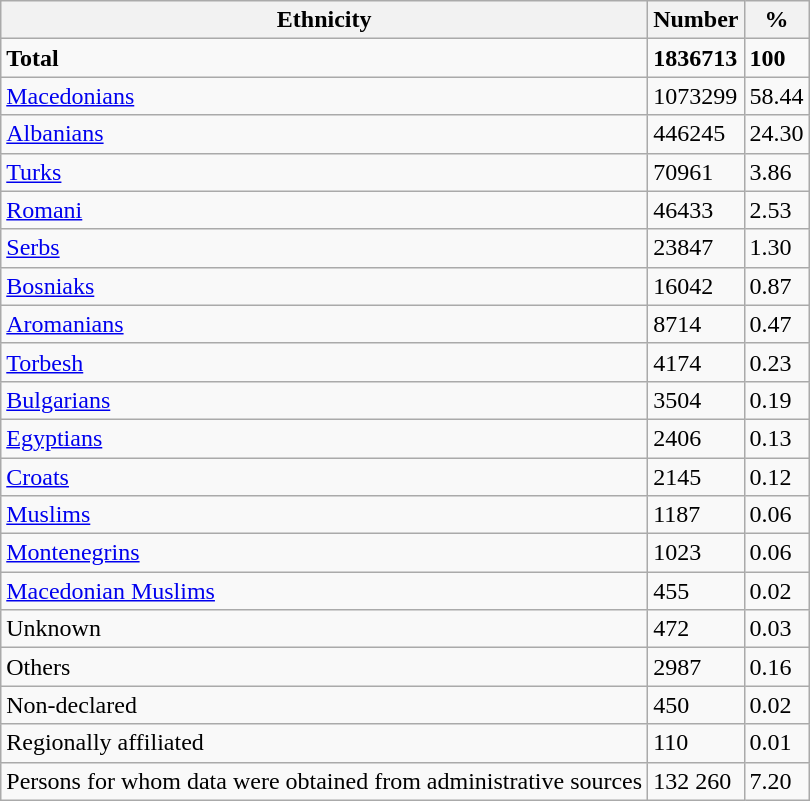<table class="wikitable">
<tr>
<th>Ethnicity</th>
<th>Number</th>
<th>%</th>
</tr>
<tr>
<td><strong>Total</strong></td>
<td><strong>1836713</strong></td>
<td><strong>100</strong></td>
</tr>
<tr>
<td><a href='#'>Macedonians</a></td>
<td>1073299</td>
<td>58.44</td>
</tr>
<tr>
<td><a href='#'>Albanians</a></td>
<td>446245</td>
<td>24.30</td>
</tr>
<tr>
<td><a href='#'>Turks</a></td>
<td>70961</td>
<td>3.86</td>
</tr>
<tr>
<td><a href='#'>Romani</a></td>
<td>46433</td>
<td>2.53</td>
</tr>
<tr>
<td><a href='#'>Serbs</a></td>
<td>23847</td>
<td>1.30</td>
</tr>
<tr>
<td><a href='#'>Bosniaks</a></td>
<td>16042</td>
<td>0.87</td>
</tr>
<tr>
<td><a href='#'>Aromanians</a></td>
<td>8714</td>
<td>0.47</td>
</tr>
<tr>
<td><a href='#'>Torbesh</a></td>
<td>4174</td>
<td>0.23</td>
</tr>
<tr>
<td><a href='#'>Bulgarians</a></td>
<td>3504</td>
<td>0.19</td>
</tr>
<tr>
<td><a href='#'>Egyptians</a></td>
<td>2406</td>
<td>0.13</td>
</tr>
<tr>
<td><a href='#'>Croats</a></td>
<td>2145</td>
<td>0.12</td>
</tr>
<tr>
<td><a href='#'>Muslims</a></td>
<td>1187</td>
<td>0.06</td>
</tr>
<tr>
<td><a href='#'>Montenegrins</a></td>
<td>1023</td>
<td>0.06</td>
</tr>
<tr>
<td><a href='#'>Macedonian Muslims</a></td>
<td>455</td>
<td>0.02</td>
</tr>
<tr>
<td>Unknown</td>
<td>472</td>
<td>0.03</td>
</tr>
<tr>
<td>Others</td>
<td>2987</td>
<td>0.16</td>
</tr>
<tr>
<td>Non-declared</td>
<td>450</td>
<td>0.02</td>
</tr>
<tr>
<td>Regionally affiliated</td>
<td>110</td>
<td>0.01</td>
</tr>
<tr>
<td>Persons for whom data were obtained from administrative sources</td>
<td>132 260</td>
<td>7.20</td>
</tr>
</table>
